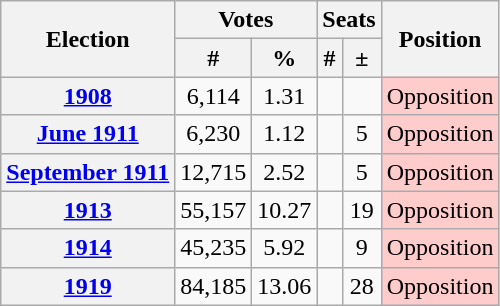<table class="wikitable" style=text-align:center>
<tr>
<th rowspan="2">Election</th>
<th colspan="2">Votes</th>
<th colspan="2">Seats</th>
<th rowspan="2">Position</th>
</tr>
<tr>
<th>#</th>
<th>%</th>
<th>#</th>
<th>±</th>
</tr>
<tr>
<th><a href='#'>1908</a></th>
<td>6,114</td>
<td>1.31</td>
<td></td>
<td></td>
<td style="background:#fcc;" align=center>Opposition</td>
</tr>
<tr>
<th><a href='#'>June 1911</a></th>
<td>6,230</td>
<td>1.12</td>
<td></td>
<td> 5</td>
<td style="background:#fcc;" align=center>Opposition</td>
</tr>
<tr>
<th><a href='#'>September 1911</a></th>
<td>12,715</td>
<td>2.52</td>
<td></td>
<td> 5</td>
<td style="background:#fcc;" align=center>Opposition</td>
</tr>
<tr>
<th><a href='#'>1913</a></th>
<td>55,157</td>
<td>10.27</td>
<td></td>
<td> 19</td>
<td style="background:#fcc;" align=center>Opposition</td>
</tr>
<tr>
<th><a href='#'>1914</a></th>
<td>45,235</td>
<td>5.92</td>
<td></td>
<td> 9</td>
<td style="background:#fcc;" align=center>Opposition</td>
</tr>
<tr>
<th><a href='#'>1919</a></th>
<td>84,185</td>
<td>13.06</td>
<td></td>
<td> 28</td>
<td style="background:#fcc;" align=center>Opposition</td>
</tr>
</table>
